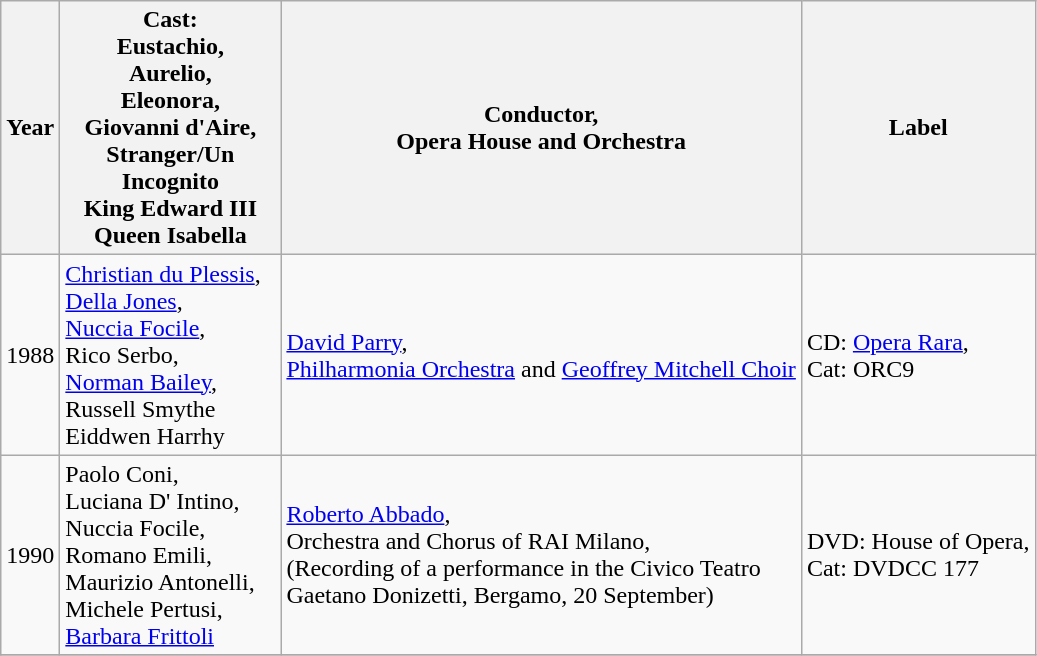<table class="wikitable">
<tr>
<th>Year</th>
<th width="140">Cast:<br>Eustachio,<br>Aurelio,<br>Eleonora,<br>Giovanni d'Aire,<br>Stranger/Un Incognito<br>King Edward III<br>Queen Isabella</th>
<th>Conductor,<br>Opera House and Orchestra</th>
<th>Label</th>
</tr>
<tr>
<td>1988</td>
<td><a href='#'>Christian du Plessis</a>,<br><a href='#'>Della Jones</a>,<br><a href='#'>Nuccia Focile</a>,<br>Rico Serbo,<br><a href='#'>Norman Bailey</a>,<br>Russell Smythe<br>Eiddwen Harrhy</td>
<td><a href='#'>David Parry</a>,<br><a href='#'>Philharmonia Orchestra</a> and <a href='#'>Geoffrey Mitchell Choir</a></td>
<td>CD: <a href='#'>Opera Rara</a>,<br>Cat: ORC9</td>
</tr>
<tr>
<td>1990</td>
<td>Paolo Coni,<br>Luciana D' Intino,<br>Nuccia Focile,<br>Romano Emili,<br>Maurizio Antonelli,<br>Michele Pertusi,<br><a href='#'>Barbara Frittoli</a></td>
<td><a href='#'>Roberto Abbado</a>,<br>Orchestra and Chorus of RAI Milano,<br>(Recording of a performance in the Civico Teatro<br>Gaetano Donizetti, Bergamo, 20 September)</td>
<td>DVD: House of Opera,<br>Cat: DVDCC 177</td>
</tr>
<tr>
</tr>
</table>
